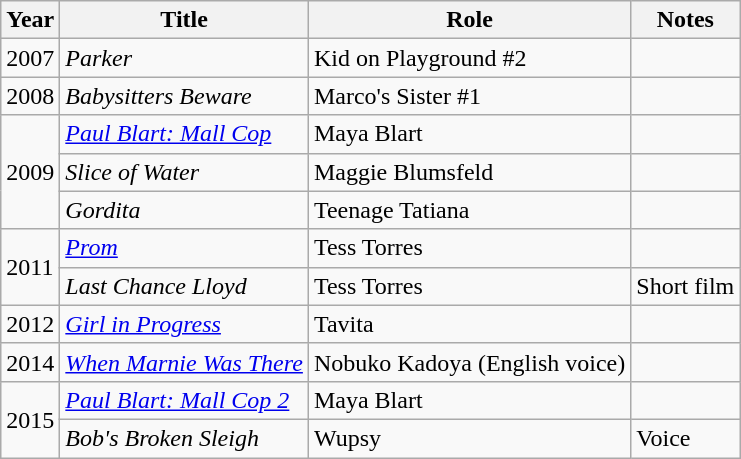<table class="wikitable sortable">
<tr>
<th>Year</th>
<th>Title</th>
<th>Role</th>
<th class="unsortable">Notes</th>
</tr>
<tr>
<td>2007</td>
<td><em>Parker</em></td>
<td>Kid on Playground #2</td>
<td></td>
</tr>
<tr>
<td>2008</td>
<td><em>Babysitters Beware</em></td>
<td>Marco's Sister #1</td>
<td></td>
</tr>
<tr>
<td rowspan="3">2009</td>
<td><em><a href='#'>Paul Blart: Mall Cop</a></em></td>
<td>Maya Blart</td>
<td></td>
</tr>
<tr>
<td><em>Slice of Water</em></td>
<td>Maggie Blumsfeld</td>
<td></td>
</tr>
<tr>
<td><em>Gordita</em></td>
<td>Teenage Tatiana</td>
<td></td>
</tr>
<tr>
<td rowspan="2">2011</td>
<td><em><a href='#'>Prom</a></em></td>
<td>Tess Torres</td>
<td></td>
</tr>
<tr>
<td><em>Last Chance Lloyd</em></td>
<td>Tess Torres</td>
<td>Short film</td>
</tr>
<tr>
<td>2012</td>
<td><em><a href='#'>Girl in Progress</a></em></td>
<td>Tavita</td>
<td></td>
</tr>
<tr>
<td>2014</td>
<td><em><a href='#'>When Marnie Was There</a></em></td>
<td>Nobuko Kadoya (English voice)</td>
<td></td>
</tr>
<tr>
<td rowspan="2">2015</td>
<td><em><a href='#'>Paul Blart: Mall Cop 2</a></em></td>
<td>Maya Blart</td>
<td></td>
</tr>
<tr>
<td><em>Bob's Broken Sleigh</em></td>
<td>Wupsy</td>
<td>Voice</td>
</tr>
</table>
